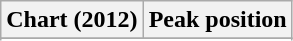<table class="wikitable sortable plainrowheaders" style="text-align:center">
<tr>
<th scope="col">Chart (2012)</th>
<th scope="col">Peak position</th>
</tr>
<tr>
</tr>
<tr>
</tr>
</table>
